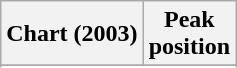<table class="wikitable sortable plainrowheaders" style="text-align:center;">
<tr>
<th scope="col">Chart (2003)</th>
<th scope="col">Peak<br>position</th>
</tr>
<tr>
</tr>
<tr>
</tr>
<tr>
</tr>
</table>
